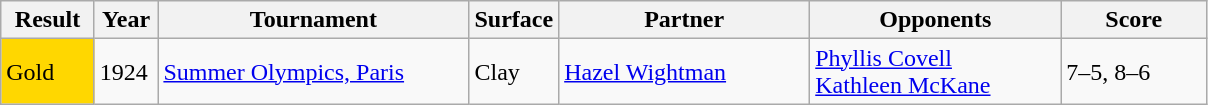<table class="wikitable">
<tr>
<th style="width:55px">Result</th>
<th style="width:35px">Year</th>
<th style="width:200px">Tournament</th>
<th style="width:50px">Surface</th>
<th style="width:160px">Partner</th>
<th style="width:160px">Opponents</th>
<th style="width:90px">Score</th>
</tr>
<tr>
<td bgcolor="gold">Gold</td>
<td>1924</td>
<td><a href='#'>Summer Olympics, Paris</a></td>
<td>Clay</td>
<td> <a href='#'>Hazel Wightman</a></td>
<td> <a href='#'>Phyllis Covell</a><br> <a href='#'>Kathleen McKane</a></td>
<td>7–5, 8–6</td>
</tr>
</table>
